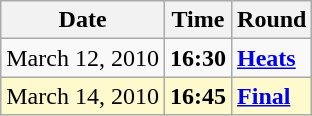<table class="wikitable">
<tr>
<th>Date</th>
<th>Time</th>
<th>Round</th>
</tr>
<tr>
<td>March 12, 2010</td>
<td><strong>16:30</strong></td>
<td><strong><a href='#'>Heats</a></strong></td>
</tr>
<tr style=background:lemonchiffon>
<td>March 14, 2010</td>
<td><strong>16:45</strong></td>
<td><strong><a href='#'>Final</a></strong></td>
</tr>
</table>
